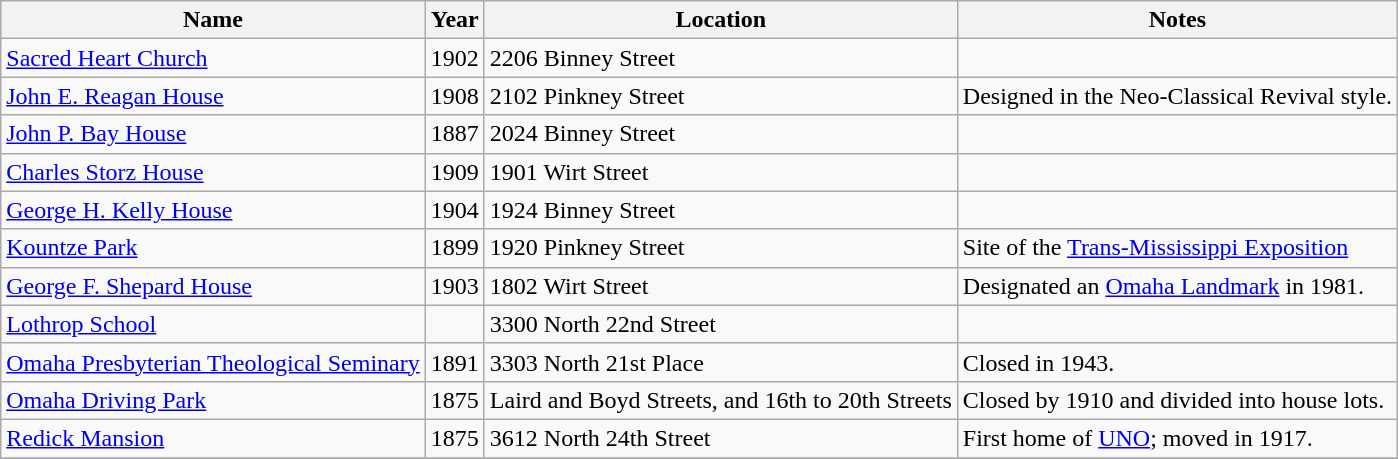<table class="wikitable">
<tr>
<th>Name</th>
<th>Year</th>
<th>Location</th>
<th>Notes</th>
</tr>
<tr>
<td><a href='#'>Sacred Heart Church</a></td>
<td>1902</td>
<td>2206 Binney Street</td>
<td></td>
</tr>
<tr>
<td><a href='#'>John E. Reagan House</a></td>
<td>1908</td>
<td>2102 Pinkney Street</td>
<td>Designed in the Neo‐Classical Revival style.</td>
</tr>
<tr>
<td><a href='#'>John P. Bay House</a></td>
<td>1887</td>
<td>2024 Binney Street</td>
<td></td>
</tr>
<tr>
<td><a href='#'>Charles Storz House</a></td>
<td>1909</td>
<td>1901 Wirt Street</td>
<td></td>
</tr>
<tr>
<td><a href='#'>George H. Kelly House</a></td>
<td>1904</td>
<td>1924 Binney Street</td>
<td></td>
</tr>
<tr>
<td><a href='#'>Kountze Park</a></td>
<td>1899</td>
<td>1920 Pinkney Street</td>
<td>Site of the <a href='#'>Trans-Mississippi Exposition</a></td>
</tr>
<tr>
<td><a href='#'>George F. Shepard House</a></td>
<td>1903</td>
<td>1802 Wirt Street</td>
<td>Designated an <a href='#'>Omaha Landmark</a> in 1981.</td>
</tr>
<tr>
<td><a href='#'>Lothrop School</a></td>
<td></td>
<td>3300 North 22nd Street</td>
<td></td>
</tr>
<tr>
<td><a href='#'>Omaha Presbyterian Theological Seminary</a></td>
<td>1891</td>
<td>3303 North 21st Place</td>
<td>Closed in 1943.</td>
</tr>
<tr>
<td><a href='#'>Omaha Driving Park</a></td>
<td>1875</td>
<td>Laird and Boyd Streets, and 16th to 20th Streets</td>
<td>Closed by 1910 and divided into house lots.</td>
</tr>
<tr>
<td><a href='#'>Redick Mansion</a></td>
<td>1875</td>
<td>3612 North 24th Street</td>
<td>First home of <a href='#'>UNO</a>; moved in 1917.</td>
</tr>
<tr>
</tr>
</table>
